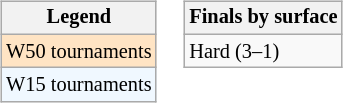<table>
<tr valign=top>
<td><br><table class="wikitable" style=font-size:85%;>
<tr>
<th>Legend</th>
</tr>
<tr style="background:#ffe4c4;">
<td>W50 tournaments</td>
</tr>
<tr style="background:#f0f8ff;">
<td>W15 tournaments</td>
</tr>
</table>
</td>
<td><br><table class="wikitable" style=font-size:85%;>
<tr>
<th>Finals by surface</th>
</tr>
<tr>
<td>Hard (3–1)</td>
</tr>
</table>
</td>
</tr>
</table>
